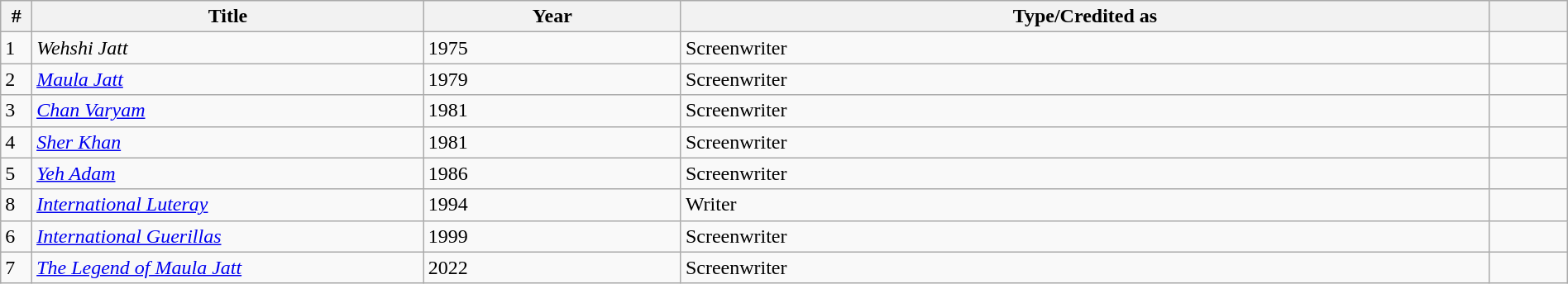<table class="wikitable sortable plainrowheaders" width=100%>
<tr>
<th scope="col" width=2%>#</th>
<th scope="col" width=25%>Title</th>
<th scope="col">Year</th>
<th scope="col">Type/Credited as</th>
<th width=5%></th>
</tr>
<tr>
<td>1</td>
<td><em>Wehshi Jatt</em></td>
<td>1975</td>
<td>Screenwriter</td>
<td></td>
</tr>
<tr>
<td>2</td>
<td><em><a href='#'>Maula Jatt</a></em></td>
<td>1979</td>
<td>Screenwriter</td>
<td></td>
</tr>
<tr>
<td>3</td>
<td><em><a href='#'>Chan Varyam</a></em></td>
<td>1981</td>
<td>Screenwriter</td>
<td></td>
</tr>
<tr>
<td>4</td>
<td><em><a href='#'>Sher Khan</a></em></td>
<td>1981</td>
<td>Screenwriter</td>
<td></td>
</tr>
<tr>
<td>5</td>
<td><em><a href='#'>Yeh Adam</a></em></td>
<td>1986</td>
<td>Screenwriter</td>
<td></td>
</tr>
<tr>
<td>8</td>
<td><em><a href='#'>International Luteray</a></em></td>
<td>1994</td>
<td>Writer</td>
<td></td>
</tr>
<tr>
<td>6</td>
<td><em><a href='#'>International Guerillas</a></em></td>
<td>1999</td>
<td>Screenwriter</td>
<td></td>
</tr>
<tr>
<td>7</td>
<td><em><a href='#'>The Legend of Maula Jatt</a></em></td>
<td>2022</td>
<td>Screenwriter</td>
<td></td>
</tr>
</table>
